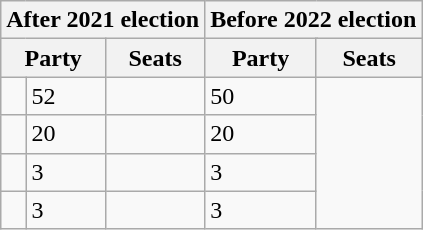<table class="wikitable">
<tr>
<th colspan="3">After 2021 election</th>
<th colspan="3">Before 2022 election</th>
</tr>
<tr>
<th colspan="2">Party</th>
<th>Seats</th>
<th colspan="2">Party</th>
<th>Seats</th>
</tr>
<tr>
<td></td>
<td>52</td>
<td></td>
<td>50</td>
</tr>
<tr>
<td></td>
<td>20</td>
<td></td>
<td>20</td>
</tr>
<tr>
<td></td>
<td>3</td>
<td></td>
<td>3</td>
</tr>
<tr>
<td></td>
<td>3</td>
<td></td>
<td>3</td>
</tr>
</table>
